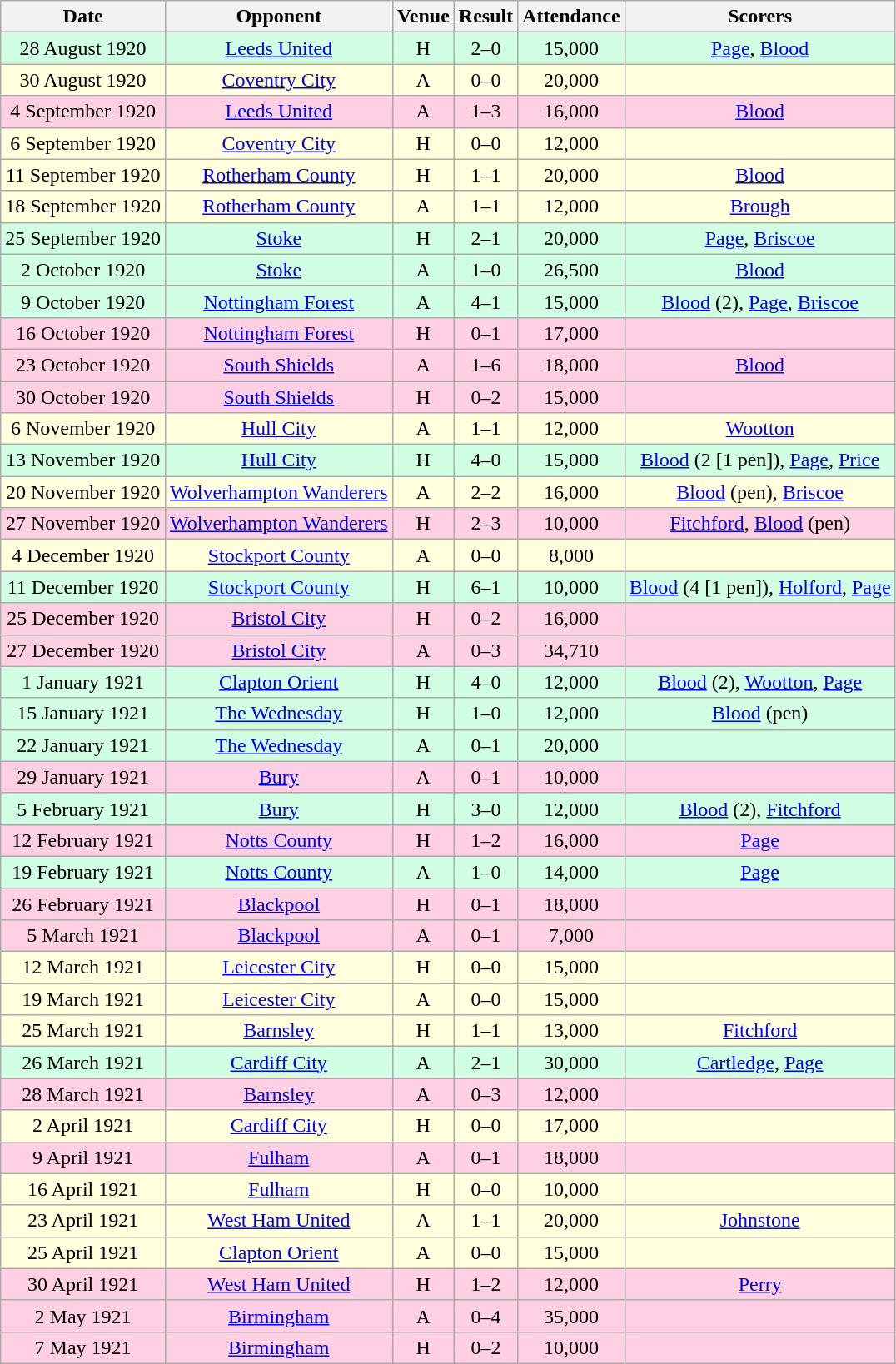<table class="wikitable sortable" style="font-size:100%; text-align:center">
<tr>
<th>Date</th>
<th>Opponent</th>
<th>Venue</th>
<th>Result</th>
<th>Attendance</th>
<th>Scorers</th>
</tr>
<tr style="background-color: #d0ffe3;">
<td>28 August 1920</td>
<td><a href='#'>Leeds United</a></td>
<td>H</td>
<td>2–0</td>
<td>15,000</td>
<td><a href='#'>Page</a>, <a href='#'>Blood</a></td>
</tr>
<tr style="background-color: #ffffdd;">
<td>30 August 1920</td>
<td><a href='#'>Coventry City</a></td>
<td>A</td>
<td>0–0</td>
<td>20,000</td>
<td></td>
</tr>
<tr style="background-color: #ffd0e3;">
<td>4 September 1920</td>
<td><a href='#'>Leeds United</a></td>
<td>A</td>
<td>1–3</td>
<td>16,000</td>
<td><a href='#'>Blood</a></td>
</tr>
<tr style="background-color: #ffffdd;">
<td>6 September 1920</td>
<td><a href='#'>Coventry City</a></td>
<td>H</td>
<td>0–0</td>
<td>12,000</td>
<td></td>
</tr>
<tr style="background-color: #ffffdd;">
<td>11 September 1920</td>
<td><a href='#'>Rotherham County</a></td>
<td>H</td>
<td>1–1</td>
<td>20,000</td>
<td><a href='#'>Blood</a></td>
</tr>
<tr style="background-color: #ffffdd;">
<td>18 September 1920</td>
<td><a href='#'>Rotherham County</a></td>
<td>A</td>
<td>1–1</td>
<td>12,000</td>
<td><a href='#'>Brough</a></td>
</tr>
<tr style="background-color: #d0ffe3;">
<td>25 September 1920</td>
<td><a href='#'>Stoke</a></td>
<td>H</td>
<td>2–1</td>
<td>20,000</td>
<td><a href='#'>Page</a>, <a href='#'>Briscoe</a></td>
</tr>
<tr style="background-color: #d0ffe3;">
<td>2 October 1920</td>
<td><a href='#'>Stoke</a></td>
<td>A</td>
<td>1–0</td>
<td>26,500</td>
<td><a href='#'>Blood</a></td>
</tr>
<tr style="background-color: #d0ffe3;">
<td>9 October 1920</td>
<td><a href='#'>Nottingham Forest</a></td>
<td>A</td>
<td>4–1</td>
<td>15,000</td>
<td><a href='#'>Blood</a> (2), <a href='#'>Page</a>, <a href='#'>Briscoe</a></td>
</tr>
<tr style="background-color: #ffd0e3;">
<td>16 October 1920</td>
<td><a href='#'>Nottingham Forest</a></td>
<td>H</td>
<td>0–1</td>
<td>17,000</td>
<td></td>
</tr>
<tr style="background-color: #ffd0e3;">
<td>23 October 1920</td>
<td><a href='#'>South Shields</a></td>
<td>A</td>
<td>1–6</td>
<td>18,000</td>
<td><a href='#'>Blood</a></td>
</tr>
<tr style="background-color: #ffd0e3;">
<td>30 October 1920</td>
<td><a href='#'>South Shields</a></td>
<td>H</td>
<td>0–2</td>
<td>15,000</td>
<td></td>
</tr>
<tr style="background-color: #ffffdd;">
<td>6 November 1920</td>
<td><a href='#'>Hull City</a></td>
<td>A</td>
<td>1–1</td>
<td>12,000</td>
<td><a href='#'>Wootton</a></td>
</tr>
<tr style="background-color: #d0ffe3;">
<td>13 November 1920</td>
<td><a href='#'>Hull City</a></td>
<td>H</td>
<td>4–0</td>
<td>15,000</td>
<td><a href='#'>Blood</a> (2 [1 pen]), <a href='#'>Page</a>, <a href='#'>Price</a></td>
</tr>
<tr style="background-color: #ffffdd;">
<td>20 November 1920</td>
<td><a href='#'>Wolverhampton Wanderers</a></td>
<td>A</td>
<td>2–2</td>
<td>16,000</td>
<td><a href='#'>Blood</a> (pen), <a href='#'>Briscoe</a></td>
</tr>
<tr style="background-color: #ffd0e3;">
<td>27 November 1920</td>
<td><a href='#'>Wolverhampton Wanderers</a></td>
<td>H</td>
<td>2–3</td>
<td>10,000</td>
<td><a href='#'>Fitchford</a>, <a href='#'>Blood</a> (pen)</td>
</tr>
<tr style="background-color: #ffffdd;">
<td>4 December 1920</td>
<td><a href='#'>Stockport County</a></td>
<td>A</td>
<td>0–0</td>
<td>8,000</td>
<td></td>
</tr>
<tr style="background-color: #d0ffe3;">
<td>11 December 1920</td>
<td><a href='#'>Stockport County</a></td>
<td>H</td>
<td>6–1</td>
<td>10,000</td>
<td><a href='#'>Blood</a> (4 [1 pen]), <a href='#'>Holford</a>, <a href='#'>Page</a></td>
</tr>
<tr style="background-color: #ffd0e3;">
<td>25 December 1920</td>
<td><a href='#'>Bristol City</a></td>
<td>H</td>
<td>0–2</td>
<td>16,000</td>
<td></td>
</tr>
<tr style="background-color: #ffd0e3;">
<td>27 December 1920</td>
<td><a href='#'>Bristol City</a></td>
<td>A</td>
<td>0–3</td>
<td>34,710</td>
<td></td>
</tr>
<tr style="background-color: #d0ffe3;">
<td>1 January 1921</td>
<td><a href='#'>Clapton Orient</a></td>
<td>H</td>
<td>4–0</td>
<td>12,000</td>
<td><a href='#'>Blood</a> (2), <a href='#'>Wootton</a>, <a href='#'>Page</a></td>
</tr>
<tr style="background-color: #d0ffe3;">
<td>15 January 1921</td>
<td><a href='#'>The Wednesday</a></td>
<td>H</td>
<td>1–0</td>
<td>12,000</td>
<td><a href='#'>Blood</a> (pen)</td>
</tr>
<tr style="background-color: #d0ffe3;">
<td>22 January 1921</td>
<td><a href='#'>The Wednesday</a></td>
<td>A</td>
<td>0–1</td>
<td>20,000</td>
<td></td>
</tr>
<tr style="background-color: #ffd0e3;">
<td>29 January 1921</td>
<td><a href='#'>Bury</a></td>
<td>A</td>
<td>0–1</td>
<td>10,000</td>
<td></td>
</tr>
<tr style="background-color: #d0ffe3;">
<td>5 February 1921</td>
<td><a href='#'>Bury</a></td>
<td>H</td>
<td>3–0</td>
<td>12,000</td>
<td><a href='#'>Blood</a> (2), <a href='#'>Fitchford</a></td>
</tr>
<tr style="background-color: #ffd0e3;">
<td>12 February 1921</td>
<td><a href='#'>Notts County</a></td>
<td>H</td>
<td>1–2</td>
<td>16,000</td>
<td><a href='#'>Page</a></td>
</tr>
<tr style="background-color: #d0ffe3;">
<td>19 February 1921</td>
<td><a href='#'>Notts County</a></td>
<td>A</td>
<td>1–0</td>
<td>14,000</td>
<td><a href='#'>Page</a></td>
</tr>
<tr style="background-color: #ffd0e3;">
<td>26 February 1921</td>
<td><a href='#'>Blackpool</a></td>
<td>H</td>
<td>0–1</td>
<td>18,000</td>
<td></td>
</tr>
<tr style="background-color: #ffd0e3;">
<td>5 March 1921</td>
<td><a href='#'>Blackpool</a></td>
<td>A</td>
<td>0–1</td>
<td>7,000</td>
<td></td>
</tr>
<tr style="background-color: #ffffdd;">
<td>12 March 1921</td>
<td><a href='#'>Leicester City</a></td>
<td>H</td>
<td>0–0</td>
<td>15,000</td>
<td></td>
</tr>
<tr style="background-color: #ffffdd;">
<td>19 March 1921</td>
<td><a href='#'>Leicester City</a></td>
<td>A</td>
<td>0–0</td>
<td>15,000</td>
<td></td>
</tr>
<tr style="background-color: #ffffdd;">
<td>25 March 1921</td>
<td><a href='#'>Barnsley</a></td>
<td>H</td>
<td>1–1</td>
<td>13,000</td>
<td><a href='#'>Fitchford</a></td>
</tr>
<tr style="background-color: #d0ffe3;">
<td>26 March 1921</td>
<td><a href='#'>Cardiff City</a></td>
<td>A</td>
<td>2–1</td>
<td>30,000</td>
<td><a href='#'>Cartledge</a>, <a href='#'>Page</a></td>
</tr>
<tr style="background-color: #ffd0e3;">
<td>28 March 1921</td>
<td><a href='#'>Barnsley</a></td>
<td>A</td>
<td>0–3</td>
<td>12,000</td>
<td></td>
</tr>
<tr style="background-color: #ffffdd;">
<td>2 April 1921</td>
<td><a href='#'>Cardiff City</a></td>
<td>H</td>
<td>0–0</td>
<td>17,000</td>
<td></td>
</tr>
<tr style="background-color: #ffd0e3;">
<td>9 April 1921</td>
<td><a href='#'>Fulham</a></td>
<td>A</td>
<td>0–1</td>
<td>18,000</td>
<td></td>
</tr>
<tr style="background-color: #ffffdd;">
<td>16 April 1921</td>
<td><a href='#'>Fulham</a></td>
<td>H</td>
<td>0–0</td>
<td>10,000</td>
<td></td>
</tr>
<tr style="background-color: #ffffdd;">
<td>23 April 1921</td>
<td><a href='#'>West Ham United</a></td>
<td>A</td>
<td>1–1</td>
<td>20,000</td>
<td><a href='#'>Johnstone</a></td>
</tr>
<tr style="background-color: #ffffdd;">
<td>25 April 1921</td>
<td><a href='#'>Clapton Orient</a></td>
<td>A</td>
<td>0–0</td>
<td>15,000</td>
<td></td>
</tr>
<tr style="background-color: #ffd0e3;">
<td>30 April 1921</td>
<td><a href='#'>West Ham United</a></td>
<td>H</td>
<td>1–2</td>
<td>12,000</td>
<td><a href='#'>Perry</a></td>
</tr>
<tr style="background-color: #ffd0e3;">
<td>2 May 1921</td>
<td><a href='#'>Birmingham</a></td>
<td>A</td>
<td>0–4</td>
<td>35,000</td>
<td></td>
</tr>
<tr style="background-color: #ffd0e3;">
<td>7 May 1921</td>
<td><a href='#'>Birmingham</a></td>
<td>H</td>
<td>0–2</td>
<td>10,000</td>
<td></td>
</tr>
</table>
